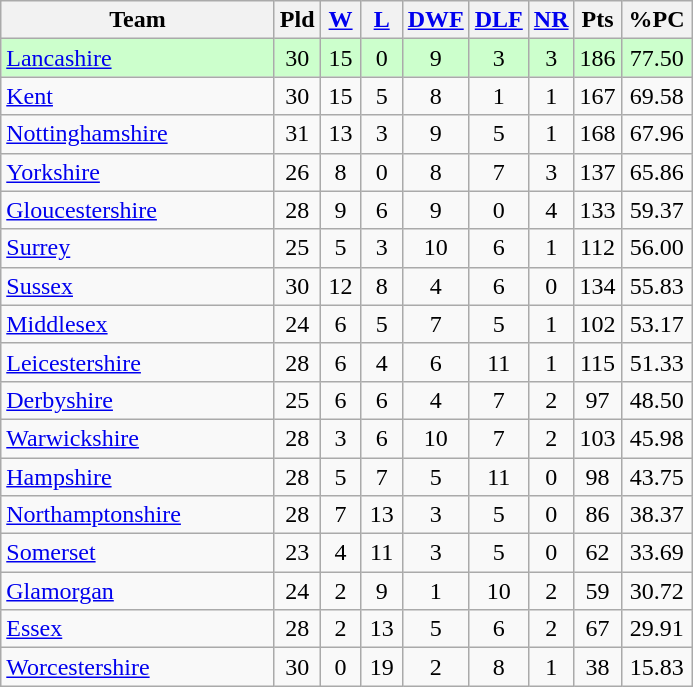<table class="wikitable" style="text-align:center;">
<tr>
<th width=175>Team</th>
<th width=20 abbr="Played">Pld</th>
<th width=20 abbr="Won"><a href='#'>W</a></th>
<th width=20 abbr="Lost"><a href='#'>L</a></th>
<th width=20 abbr="Drawn"><a href='#'>DWF</a></th>
<th width=20 abbr="Drawn"><a href='#'>DLF</a></th>
<th width=20 abbr="No Result"><a href='#'>NR</a></th>
<th width=20 abbr="Points">Pts</th>
<th width=40 abbr="Percentage of possible points">%PC</th>
</tr>
<tr style="background:#ccffcc;">
<td style="text-align:left;"><a href='#'>Lancashire</a></td>
<td>30</td>
<td>15</td>
<td>0</td>
<td>9</td>
<td>3</td>
<td>3</td>
<td>186</td>
<td>77.50</td>
</tr>
<tr>
<td style="text-align:left;"><a href='#'>Kent</a></td>
<td>30</td>
<td>15</td>
<td>5</td>
<td>8</td>
<td>1</td>
<td>1</td>
<td>167</td>
<td>69.58</td>
</tr>
<tr>
<td style="text-align:left;"><a href='#'>Nottinghamshire</a></td>
<td>31</td>
<td>13</td>
<td>3</td>
<td>9</td>
<td>5</td>
<td>1</td>
<td>168</td>
<td>67.96</td>
</tr>
<tr>
<td style="text-align:left;"><a href='#'>Yorkshire</a></td>
<td>26</td>
<td>8</td>
<td>0</td>
<td>8</td>
<td>7</td>
<td>3</td>
<td>137</td>
<td>65.86</td>
</tr>
<tr>
<td style="text-align:left;"><a href='#'>Gloucestershire</a></td>
<td>28</td>
<td>9</td>
<td>6</td>
<td>9</td>
<td>0</td>
<td>4</td>
<td>133</td>
<td>59.37</td>
</tr>
<tr>
<td style="text-align:left;"><a href='#'>Surrey</a></td>
<td>25</td>
<td>5</td>
<td>3</td>
<td>10</td>
<td>6</td>
<td>1</td>
<td>112</td>
<td>56.00</td>
</tr>
<tr>
<td style="text-align:left;"><a href='#'>Sussex</a></td>
<td>30</td>
<td>12</td>
<td>8</td>
<td>4</td>
<td>6</td>
<td>0</td>
<td>134</td>
<td>55.83</td>
</tr>
<tr>
<td style="text-align:left;"><a href='#'>Middlesex</a></td>
<td>24</td>
<td>6</td>
<td>5</td>
<td>7</td>
<td>5</td>
<td>1</td>
<td>102</td>
<td>53.17</td>
</tr>
<tr>
<td style="text-align:left;"><a href='#'>Leicestershire</a></td>
<td>28</td>
<td>6</td>
<td>4</td>
<td>6</td>
<td>11</td>
<td>1</td>
<td>115</td>
<td>51.33</td>
</tr>
<tr>
<td style="text-align:left;"><a href='#'>Derbyshire</a></td>
<td>25</td>
<td>6</td>
<td>6</td>
<td>4</td>
<td>7</td>
<td>2</td>
<td>97</td>
<td>48.50</td>
</tr>
<tr>
<td style="text-align:left;"><a href='#'>Warwickshire</a></td>
<td>28</td>
<td>3</td>
<td>6</td>
<td>10</td>
<td>7</td>
<td>2</td>
<td>103</td>
<td>45.98</td>
</tr>
<tr>
<td style="text-align:left;"><a href='#'>Hampshire</a></td>
<td>28</td>
<td>5</td>
<td>7</td>
<td>5</td>
<td>11</td>
<td>0</td>
<td>98</td>
<td>43.75</td>
</tr>
<tr>
<td style="text-align:left;"><a href='#'>Northamptonshire</a></td>
<td>28</td>
<td>7</td>
<td>13</td>
<td>3</td>
<td>5</td>
<td>0</td>
<td>86</td>
<td>38.37</td>
</tr>
<tr>
<td style="text-align:left;"><a href='#'>Somerset</a></td>
<td>23</td>
<td>4</td>
<td>11</td>
<td>3</td>
<td>5</td>
<td>0</td>
<td>62</td>
<td>33.69</td>
</tr>
<tr>
<td style="text-align:left;"><a href='#'>Glamorgan</a></td>
<td>24</td>
<td>2</td>
<td>9</td>
<td>1</td>
<td>10</td>
<td>2</td>
<td>59</td>
<td>30.72</td>
</tr>
<tr>
<td style="text-align:left;"><a href='#'>Essex</a></td>
<td>28</td>
<td>2</td>
<td>13</td>
<td>5</td>
<td>6</td>
<td>2</td>
<td>67</td>
<td>29.91</td>
</tr>
<tr>
<td style="text-align:left;"><a href='#'>Worcestershire</a></td>
<td>30</td>
<td>0</td>
<td>19</td>
<td>2</td>
<td>8</td>
<td>1</td>
<td>38</td>
<td>15.83</td>
</tr>
</table>
